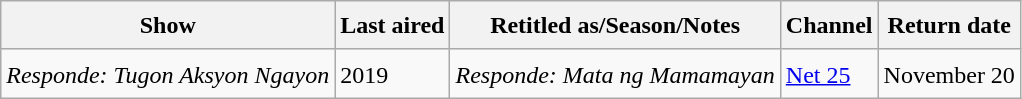<table class="wikitable" style="text-align:left; line-height:25px; width:auto;">
<tr>
<th>Show</th>
<th>Last aired</th>
<th>Retitled as/Season/Notes</th>
<th>Channel</th>
<th>Return date</th>
</tr>
<tr>
<td><em>Responde: Tugon Aksyon Ngayon</em></td>
<td>2019</td>
<td><em>Responde: Mata ng Mamamayan</em></td>
<td><a href='#'>Net 25</a></td>
<td>November 20</td>
</tr>
</table>
